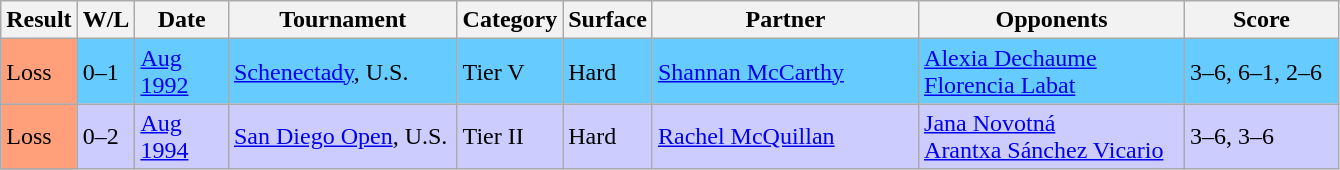<table class="sortable wikitable">
<tr>
<th style="width:35px">Result</th>
<th style="width:30px" class="unsortable">W/L</th>
<th style="width:55px">Date</th>
<th style="width:145px">Tournament</th>
<th style="width:50px">Category</th>
<th style="width:50px">Surface</th>
<th style="width:170px">Partner</th>
<th style="width:170px">Opponents</th>
<th style="width:95px" class="unsortable">Score</th>
</tr>
<tr style="background:#66ccff;">
<td style="background:#FFA07A;">Loss</td>
<td>0–1</td>
<td><a href='#'>Aug 1992</a></td>
<td><a href='#'>Schenectady</a>, U.S.</td>
<td>Tier V</td>
<td>Hard</td>
<td> <a href='#'>Shannan McCarthy</a></td>
<td> <a href='#'>Alexia Dechaume</a> <br>  <a href='#'>Florencia Labat</a></td>
<td>3–6, 6–1, 2–6</td>
</tr>
<tr style="background:#ccccff;">
<td style="background:#ffa07a;">Loss</td>
<td>0–2</td>
<td><a href='#'>Aug 1994</a></td>
<td><a href='#'>San Diego Open</a>, U.S.</td>
<td>Tier II</td>
<td>Hard</td>
<td> <a href='#'>Rachel McQuillan</a></td>
<td> <a href='#'>Jana Novotná</a> <br>  <a href='#'>Arantxa Sánchez Vicario</a></td>
<td>3–6, 3–6</td>
</tr>
</table>
